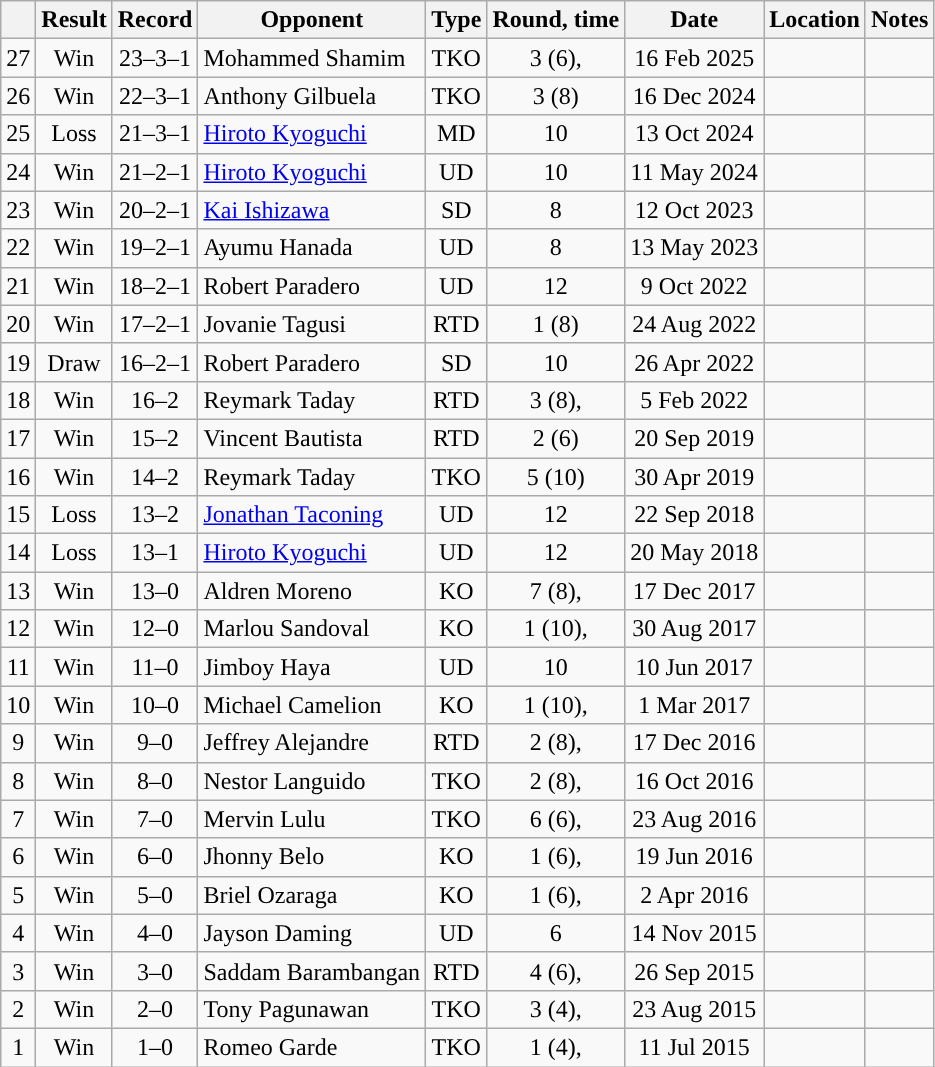<table class="wikitable" style="text-align:center">
<tr>
<th></th>
<th>Result</th>
<th>Record</th>
<th>Opponent</th>
<th>Type</th>
<th>Round, time</th>
<th>Date</th>
<th>Location</th>
<th>Notes</th>
</tr>
<tr>
<td>27</td>
<td>Win</td>
<td>23–3–1</td>
<td style="text-align:left;">Mohammed Shamim</td>
<td>TKO</td>
<td>3 (6), </td>
<td>16 Feb 2025</td>
<td style="text-align:left;"></td>
<td></td>
</tr>
<tr>
<td>26</td>
<td>Win</td>
<td>22–3–1</td>
<td style="text-align:left;">Anthony Gilbuela</td>
<td>TKO</td>
<td>3 (8)</td>
<td>16 Dec 2024</td>
<td style="text-align:left;"></td>
<td></td>
</tr>
<tr>
<td>25</td>
<td>Loss</td>
<td>21–3–1</td>
<td style="text-align:left;"><a href='#'>Hiroto Kyoguchi</a></td>
<td>MD</td>
<td>10</td>
<td>13 Oct 2024</td>
<td style="text-align:left;"></td>
<td></td>
</tr>
<tr>
<td>24</td>
<td>Win</td>
<td>21–2–1</td>
<td style="text-align:left;"><a href='#'>Hiroto Kyoguchi</a></td>
<td>UD</td>
<td>10</td>
<td>11 May 2024</td>
<td style="text-align:left;"></td>
<td></td>
</tr>
<tr>
<td>23</td>
<td>Win</td>
<td>20–2–1</td>
<td style="text-align:left;"><a href='#'>Kai Ishizawa</a></td>
<td>SD</td>
<td>8</td>
<td>12 Oct 2023</td>
<td style="text-align:left;"></td>
<td></td>
</tr>
<tr>
<td>22</td>
<td>Win</td>
<td>19–2–1</td>
<td style="text-align:left;">Ayumu Hanada</td>
<td>UD</td>
<td>8</td>
<td>13 May 2023</td>
<td style="text-align:left;"></td>
<td></td>
</tr>
<tr>
<td>21</td>
<td>Win</td>
<td>18–2–1</td>
<td style="text-align:left;">Robert Paradero</td>
<td>UD</td>
<td>12</td>
<td>9 Oct 2022</td>
<td style="text-align:left;"></td>
<td style="text-align:left;"></td>
</tr>
<tr>
<td>20</td>
<td>Win</td>
<td>17–2–1</td>
<td style="text-align:left;">Jovanie Tagusi</td>
<td>RTD</td>
<td>1 (8)</td>
<td>24 Aug 2022</td>
<td style="text-align:left;"></td>
<td></td>
</tr>
<tr>
<td>19</td>
<td>Draw</td>
<td>16–2–1</td>
<td style="text-align:left;">Robert Paradero</td>
<td>SD</td>
<td>10</td>
<td>26 Apr 2022</td>
<td style="text-align:left;"></td>
<td></td>
</tr>
<tr>
<td>18</td>
<td>Win</td>
<td>16–2</td>
<td style="text-align:left;">Reymark Taday</td>
<td>RTD</td>
<td>3 (8), </td>
<td>5 Feb 2022</td>
<td style="text-align:left;"></td>
<td></td>
</tr>
<tr>
<td>17</td>
<td>Win</td>
<td>15–2</td>
<td style="text-align:left;">Vincent Bautista</td>
<td>RTD</td>
<td>2 (6)</td>
<td>20 Sep 2019</td>
<td style="text-align:left;"></td>
<td></td>
</tr>
<tr>
<td>16</td>
<td>Win</td>
<td>14–2</td>
<td style="text-align:left;">Reymark Taday</td>
<td>TKO</td>
<td>5 (10)</td>
<td>30 Apr 2019</td>
<td style="text-align:left;"></td>
<td></td>
</tr>
<tr>
<td>15</td>
<td>Loss</td>
<td>13–2</td>
<td style="text-align:left;"><a href='#'>Jonathan Taconing</a></td>
<td>UD</td>
<td>12</td>
<td>22 Sep 2018</td>
<td style="text-align:left;"></td>
<td style="text-align:left;"></td>
</tr>
<tr>
<td>14</td>
<td>Loss</td>
<td>13–1</td>
<td style="text-align:left;"><a href='#'>Hiroto Kyoguchi</a></td>
<td>UD</td>
<td>12</td>
<td>20 May 2018</td>
<td style="text-align:left;"></td>
<td style="text-align:left;"></td>
</tr>
<tr>
<td>13</td>
<td>Win</td>
<td>13–0</td>
<td style="text-align:left;">Aldren Moreno</td>
<td>KO</td>
<td>7 (8), </td>
<td>17 Dec 2017</td>
<td style="text-align:left;"></td>
<td></td>
</tr>
<tr>
<td>12</td>
<td>Win</td>
<td>12–0</td>
<td style="text-align:left;">Marlou Sandoval</td>
<td>KO</td>
<td>1 (10), </td>
<td>30 Aug 2017</td>
<td style="text-align:left;"></td>
<td></td>
</tr>
<tr>
<td>11</td>
<td>Win</td>
<td>11–0</td>
<td style="text-align:left;">Jimboy Haya</td>
<td>UD</td>
<td>10</td>
<td>10 Jun 2017</td>
<td style="text-align:left;"></td>
<td style="text-align:left;"></td>
</tr>
<tr>
<td>10</td>
<td>Win</td>
<td>10–0</td>
<td style="text-align:left;">Michael Camelion</td>
<td>KO</td>
<td>1 (10), </td>
<td>1 Mar 2017</td>
<td style="text-align:left;"></td>
<td></td>
</tr>
<tr>
<td>9</td>
<td>Win</td>
<td>9–0</td>
<td style="text-align:left;">Jeffrey Alejandre</td>
<td>RTD</td>
<td>2 (8), </td>
<td>17 Dec 2016</td>
<td style="text-align:left;"></td>
<td></td>
</tr>
<tr>
<td>8</td>
<td>Win</td>
<td>8–0</td>
<td style="text-align:left;">Nestor Languido</td>
<td>TKO</td>
<td>2 (8), </td>
<td>16 Oct 2016</td>
<td style="text-align:left;"></td>
<td></td>
</tr>
<tr>
<td>7</td>
<td>Win</td>
<td>7–0</td>
<td style="text-align:left;">Mervin Lulu</td>
<td>TKO</td>
<td>6 (6), </td>
<td>23 Aug 2016</td>
<td style="text-align:left;"></td>
<td></td>
</tr>
<tr>
<td>6</td>
<td>Win</td>
<td>6–0</td>
<td style="text-align:left;">Jhonny Belo</td>
<td>KO</td>
<td>1 (6), </td>
<td>19 Jun 2016</td>
<td style="text-align:left;"></td>
<td></td>
</tr>
<tr>
<td>5</td>
<td>Win</td>
<td>5–0</td>
<td style="text-align:left;">Briel Ozaraga</td>
<td>KO</td>
<td>1 (6), </td>
<td>2 Apr 2016</td>
<td style="text-align:left;"></td>
<td></td>
</tr>
<tr>
<td>4</td>
<td>Win</td>
<td>4–0</td>
<td style="text-align:left;">Jayson Daming</td>
<td>UD</td>
<td>6</td>
<td>14 Nov 2015</td>
<td style="text-align:left;"></td>
<td></td>
</tr>
<tr>
<td>3</td>
<td>Win</td>
<td>3–0</td>
<td style="text-align:left;">Saddam Barambangan</td>
<td>RTD</td>
<td>4 (6), </td>
<td>26 Sep 2015</td>
<td style="text-align:left;"></td>
<td></td>
</tr>
<tr>
<td>2</td>
<td>Win</td>
<td>2–0</td>
<td style="text-align:left;">Tony Pagunawan</td>
<td>TKO</td>
<td>3 (4), </td>
<td>23 Aug 2015</td>
<td style="text-align:left;"></td>
<td></td>
</tr>
<tr>
<td>1</td>
<td>Win</td>
<td>1–0</td>
<td style="text-align:left;">Romeo Garde</td>
<td>TKO</td>
<td>1 (4), </td>
<td>11 Jul 2015</td>
<td style="text-align:left;"></td>
<td></td>
</tr>
</table>
